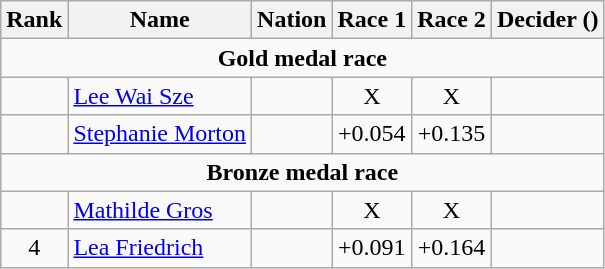<table class="wikitable" style="text-align:center">
<tr>
<th>Rank</th>
<th>Name</th>
<th>Nation</th>
<th>Race 1</th>
<th>Race 2</th>
<th>Decider ()</th>
</tr>
<tr>
<td colspan=6><strong>Gold medal race</strong></td>
</tr>
<tr>
<td></td>
<td align=left><a href='#'>Lee Wai Sze</a></td>
<td align=left></td>
<td>X</td>
<td>X</td>
<td></td>
</tr>
<tr>
<td></td>
<td align=left><a href='#'>Stephanie Morton</a></td>
<td align=left></td>
<td>+0.054</td>
<td>+0.135</td>
<td></td>
</tr>
<tr>
<td colspan=6><strong>Bronze medal race</strong></td>
</tr>
<tr>
<td></td>
<td align=left><a href='#'>Mathilde Gros</a></td>
<td align=left></td>
<td>X</td>
<td>X</td>
<td></td>
</tr>
<tr>
<td>4</td>
<td align=left><a href='#'>Lea Friedrich</a></td>
<td align=left></td>
<td>+0.091</td>
<td>+0.164</td>
<td></td>
</tr>
</table>
